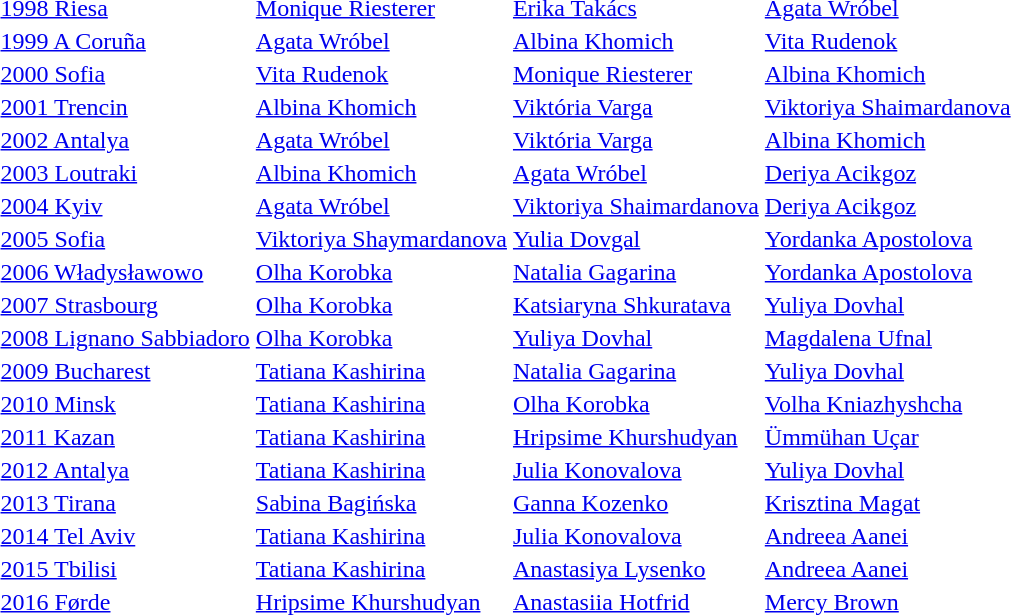<table>
<tr>
<td><a href='#'>1998 Riesa</a></td>
<td> <a href='#'>Monique Riesterer</a></td>
<td> <a href='#'>Erika Takács</a></td>
<td> <a href='#'>Agata Wróbel</a></td>
</tr>
<tr>
<td><a href='#'>1999 A Coruña</a></td>
<td> <a href='#'>Agata Wróbel</a></td>
<td> <a href='#'>Albina Khomich</a></td>
<td> <a href='#'>Vita Rudenok</a></td>
</tr>
<tr>
<td><a href='#'>2000 Sofia</a></td>
<td> <a href='#'>Vita Rudenok</a></td>
<td> <a href='#'>Monique Riesterer</a></td>
<td> <a href='#'>Albina Khomich</a></td>
</tr>
<tr>
<td><a href='#'>2001 Trencin</a></td>
<td> <a href='#'>Albina Khomich</a></td>
<td> <a href='#'>Viktória Varga</a></td>
<td> <a href='#'>Viktoriya Shaimardanova</a></td>
</tr>
<tr>
<td><a href='#'>2002 Antalya</a></td>
<td> <a href='#'>Agata Wróbel</a></td>
<td> <a href='#'>Viktória Varga</a></td>
<td> <a href='#'>Albina Khomich</a></td>
</tr>
<tr>
<td><a href='#'>2003 Loutraki</a></td>
<td> <a href='#'>Albina Khomich</a></td>
<td> <a href='#'>Agata Wróbel</a></td>
<td> <a href='#'>Deriya Acikgoz</a></td>
</tr>
<tr>
<td><a href='#'>2004 Kyiv</a></td>
<td> <a href='#'>Agata Wróbel</a></td>
<td> <a href='#'>Viktoriya Shaimardanova</a></td>
<td> <a href='#'>Deriya Acikgoz</a></td>
</tr>
<tr>
<td><a href='#'>2005 Sofia</a></td>
<td> <a href='#'>Viktoriya Shaymardanova</a></td>
<td> <a href='#'>Yulia Dovgal</a></td>
<td> <a href='#'>Yordanka Apostolova</a></td>
</tr>
<tr>
<td><a href='#'>2006 Władysławowo</a></td>
<td> <a href='#'>Olha Korobka</a></td>
<td> <a href='#'>Natalia Gagarina</a></td>
<td> <a href='#'>Yordanka Apostolova</a></td>
</tr>
<tr>
<td><a href='#'>2007 Strasbourg</a></td>
<td> <a href='#'>Olha Korobka</a></td>
<td> <a href='#'>Katsiaryna Shkuratava</a></td>
<td> <a href='#'>Yuliya Dovhal</a></td>
</tr>
<tr>
<td><a href='#'>2008 Lignano Sabbiadoro</a></td>
<td> <a href='#'>Olha Korobka</a></td>
<td> <a href='#'>Yuliya Dovhal</a></td>
<td> <a href='#'>Magdalena Ufnal</a></td>
</tr>
<tr>
<td><a href='#'>2009 Bucharest</a></td>
<td> <a href='#'>Tatiana Kashirina</a></td>
<td> <a href='#'>Natalia Gagarina</a></td>
<td> <a href='#'>Yuliya Dovhal</a></td>
</tr>
<tr>
<td><a href='#'>2010 Minsk</a></td>
<td> <a href='#'>Tatiana Kashirina</a></td>
<td> <a href='#'>Olha Korobka</a></td>
<td> <a href='#'>Volha Kniazhyshcha</a></td>
</tr>
<tr>
<td><a href='#'>2011 Kazan</a></td>
<td> <a href='#'>Tatiana Kashirina</a></td>
<td> <a href='#'>Hripsime Khurshudyan</a></td>
<td> <a href='#'>Ümmühan Uçar</a></td>
</tr>
<tr>
<td><a href='#'>2012 Antalya</a></td>
<td> <a href='#'>Tatiana Kashirina</a></td>
<td> <a href='#'>Julia Konovalova</a></td>
<td> <a href='#'>Yuliya Dovhal</a></td>
</tr>
<tr>
<td><a href='#'>2013 Tirana</a></td>
<td> <a href='#'>Sabina Bagińska</a></td>
<td> <a href='#'>Ganna Kozenko</a></td>
<td> <a href='#'>Krisztina Magat</a></td>
</tr>
<tr>
<td><a href='#'>2014 Tel Aviv</a></td>
<td> <a href='#'>Tatiana Kashirina</a></td>
<td> <a href='#'>Julia Konovalova</a></td>
<td> <a href='#'>Andreea Aanei</a></td>
</tr>
<tr>
<td><a href='#'>2015 Tbilisi</a></td>
<td> <a href='#'>Tatiana Kashirina</a></td>
<td> <a href='#'>Anastasiya Lysenko</a></td>
<td> <a href='#'>Andreea Aanei</a></td>
</tr>
<tr>
<td><a href='#'>2016 Førde</a></td>
<td> <a href='#'>Hripsime Khurshudyan</a></td>
<td> <a href='#'>Anastasiia Hotfrid</a></td>
<td> <a href='#'>Mercy Brown</a></td>
</tr>
</table>
